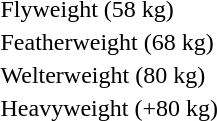<table>
<tr valign="top">
<td rowspan="2">Flyweight (58 kg)<br></td>
<td rowspan="2"></td>
<td rowspan="2"></td>
<td></td>
</tr>
<tr>
<td></td>
</tr>
<tr valign="top">
<td rowspan="2">Featherweight (68 kg)<br></td>
<td rowspan="2"></td>
<td rowspan="2"></td>
<td></td>
</tr>
<tr>
<td></td>
</tr>
<tr valign="top">
<td rowspan="2">Welterweight (80 kg)<br></td>
<td rowspan="2"></td>
<td rowspan="2"></td>
<td></td>
</tr>
<tr>
<td></td>
</tr>
<tr valign="top">
<td rowspan="2">Heavyweight (+80 kg)<br></td>
<td rowspan="2"></td>
<td rowspan="2"></td>
<td></td>
</tr>
<tr>
<td></td>
</tr>
</table>
